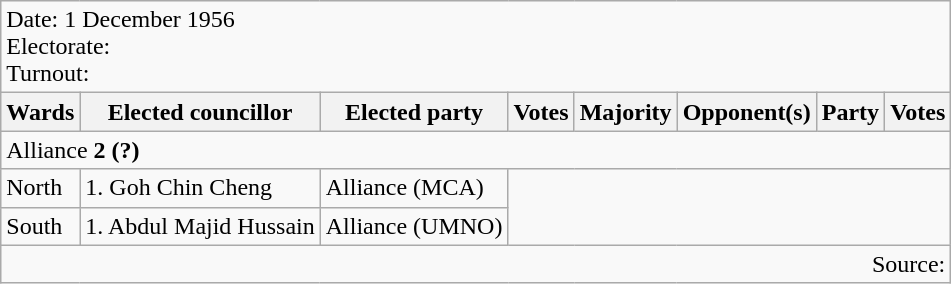<table class=wikitable>
<tr>
<td colspan=8>Date: 1 December 1956<br>Electorate: <br>Turnout:</td>
</tr>
<tr>
<th>Wards</th>
<th>Elected councillor</th>
<th>Elected party</th>
<th>Votes</th>
<th>Majority</th>
<th>Opponent(s)</th>
<th>Party</th>
<th>Votes</th>
</tr>
<tr>
<td colspan=8>Alliance <strong>2 (?)</strong> </td>
</tr>
<tr>
<td>North</td>
<td>1. Goh Chin Cheng</td>
<td>Alliance (MCA)</td>
</tr>
<tr>
<td>South</td>
<td>1. Abdul Majid Hussain</td>
<td>Alliance (UMNO)</td>
</tr>
<tr>
<td colspan=8 align=right>Source: </td>
</tr>
</table>
